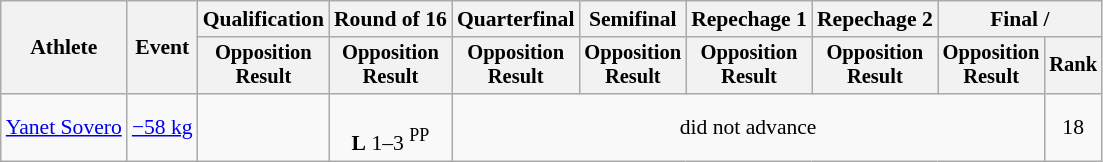<table class="wikitable" style="font-size:90%">
<tr>
<th rowspan=2>Athlete</th>
<th rowspan=2>Event</th>
<th>Qualification</th>
<th>Round of 16</th>
<th>Quarterfinal</th>
<th>Semifinal</th>
<th>Repechage 1</th>
<th>Repechage 2</th>
<th colspan=2>Final / </th>
</tr>
<tr style="font-size: 95%">
<th>Opposition<br>Result</th>
<th>Opposition<br>Result</th>
<th>Opposition<br>Result</th>
<th>Opposition<br>Result</th>
<th>Opposition<br>Result</th>
<th>Opposition<br>Result</th>
<th>Opposition<br>Result</th>
<th>Rank</th>
</tr>
<tr align=center>
<td align=left><a href='#'>Yanet Sovero</a></td>
<td align=left><a href='#'>−58 kg</a></td>
<td></td>
<td><br><strong>L</strong> 1–3 <sup>PP</sup></td>
<td colspan=5>did not advance</td>
<td>18</td>
</tr>
</table>
